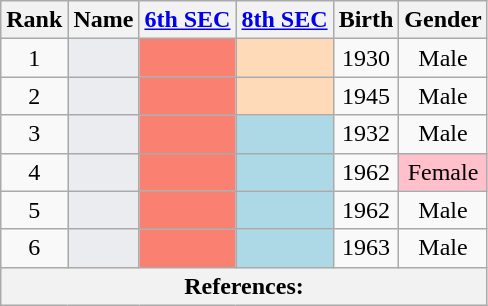<table class="wikitable sortable" style=text-align:center>
<tr>
<th>Rank</th>
<th>Name</th>
<th unsortable><a href='#'>6th SEC</a></th>
<th unsortable><a href='#'>8th SEC</a></th>
<th>Birth</th>
<th>Gender</th>
</tr>
<tr>
<td>1</td>
<td bgcolor = #EAECF0></td>
<td bgcolor = Salmon></td>
<td bgcolor = PeachPuff></td>
<td>1930</td>
<td>Male</td>
</tr>
<tr>
<td>2</td>
<td bgcolor = #EAECF0></td>
<td bgcolor = Salmon></td>
<td bgcolor = PeachPuff></td>
<td>1945</td>
<td>Male</td>
</tr>
<tr>
<td>3</td>
<td bgcolor = #EAECF0></td>
<td bgcolor = Salmon></td>
<td bgcolor = LightBlue></td>
<td>1932</td>
<td>Male</td>
</tr>
<tr>
<td>4</td>
<td bgcolor = #EAECF0></td>
<td bgcolor = Salmon></td>
<td bgcolor = LightBlue></td>
<td>1962</td>
<td bgcolor = Pink>Female</td>
</tr>
<tr>
<td>5</td>
<td bgcolor = #EAECF0></td>
<td bgcolor = Salmon></td>
<td bgcolor = LightBlue></td>
<td>1962</td>
<td>Male</td>
</tr>
<tr>
<td>6</td>
<td bgcolor = #EAECF0></td>
<td bgcolor = Salmon></td>
<td bgcolor = LightBlue></td>
<td>1963</td>
<td>Male</td>
</tr>
<tr class=sortbottom>
<th colspan = "7" align = left><strong>References:</strong><br></th>
</tr>
</table>
